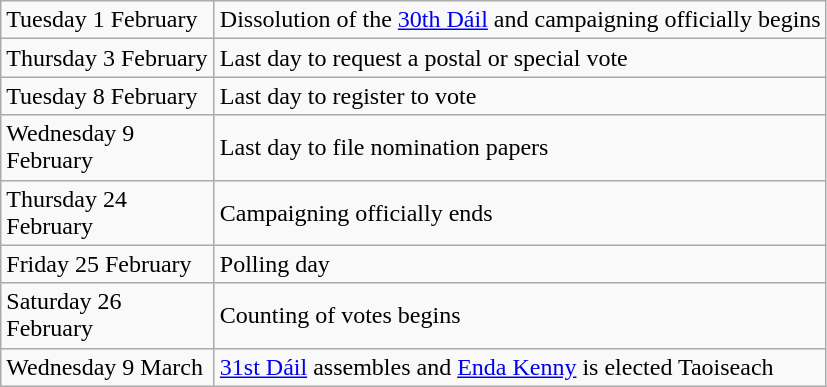<table class="wikitable">
<tr>
<td style="width:135px;">Tuesday 1 February</td>
<td>Dissolution of the <a href='#'>30th Dáil</a> and campaigning officially begins</td>
</tr>
<tr>
<td>Thursday 3 February</td>
<td>Last day to request a postal or special vote</td>
</tr>
<tr>
<td>Tuesday 8 February</td>
<td>Last day to register to vote</td>
</tr>
<tr>
<td>Wednesday 9 February</td>
<td>Last day to file nomination papers</td>
</tr>
<tr>
<td>Thursday 24 February</td>
<td>Campaigning officially ends</td>
</tr>
<tr>
<td>Friday 25 February</td>
<td>Polling day</td>
</tr>
<tr>
<td>Saturday 26 February</td>
<td>Counting of votes begins</td>
</tr>
<tr>
<td>Wednesday 9 March</td>
<td><a href='#'>31st Dáil</a> assembles and <a href='#'>Enda Kenny</a> is elected Taoiseach</td>
</tr>
</table>
